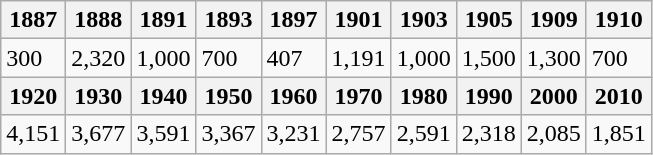<table class="wikitable">
<tr>
<th>1887</th>
<th>1888</th>
<th>1891</th>
<th>1893</th>
<th>1897</th>
<th>1901</th>
<th>1903</th>
<th>1905</th>
<th>1909</th>
<th>1910</th>
</tr>
<tr>
<td>300</td>
<td>2,320</td>
<td>1,000</td>
<td>700</td>
<td>407</td>
<td>1,191</td>
<td>1,000</td>
<td>1,500</td>
<td>1,300</td>
<td>700</td>
</tr>
<tr>
<th>1920</th>
<th>1930</th>
<th>1940</th>
<th>1950</th>
<th>1960</th>
<th>1970</th>
<th>1980</th>
<th>1990</th>
<th>2000</th>
<th>2010</th>
</tr>
<tr>
<td>4,151</td>
<td>3,677</td>
<td>3,591</td>
<td>3,367</td>
<td>3,231</td>
<td>2,757</td>
<td>2,591</td>
<td>2,318</td>
<td>2,085</td>
<td>1,851</td>
</tr>
</table>
